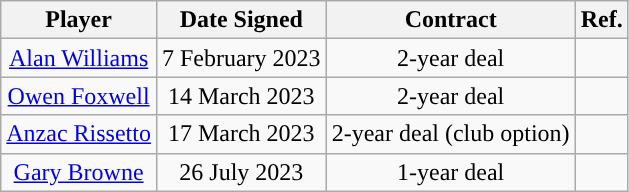<table class="wikitable sortable sortable" style="text-align: center">
<tr>
<th>Player</th>
<th>Date Signed</th>
<th>Contract</th>
<th>Ref.</th>
</tr>
<tr>
<td><a href='#'>Alan Williams</a></td>
<td>7 February 2023</td>
<td>2-year deal</td>
<td></td>
</tr>
<tr>
<td><a href='#'>Owen Foxwell</a></td>
<td>14 March 2023</td>
<td>2-year deal</td>
<td></td>
</tr>
<tr>
<td><a href='#'>Anzac Rissetto</a></td>
<td>17 March 2023</td>
<td>2-year deal (club option)</td>
<td></td>
</tr>
<tr>
<td><a href='#'>Gary Browne</a></td>
<td>26 July 2023</td>
<td>1-year deal</td>
<td></td>
</tr>
</table>
